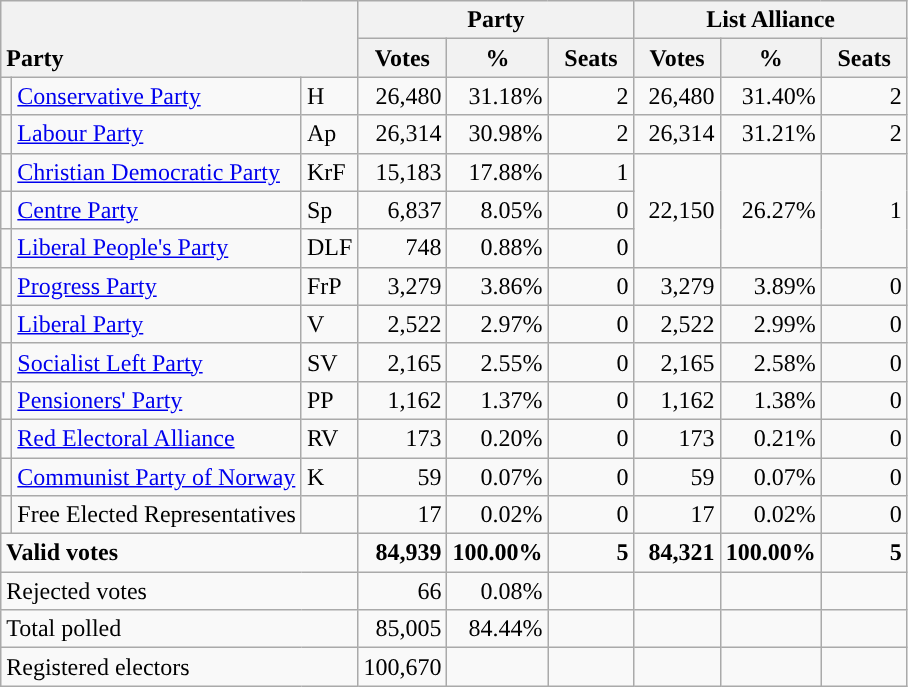<table class="wikitable" border="1" style="text-align:right;">
<tr>
<th style="text-align:left;" valign=bottom rowspan=2 colspan=3>Party</th>
<th colspan=3>Party</th>
<th colspan=3>List Alliance</th>
</tr>
<tr>
<th align=center valign=bottom width="50">Votes</th>
<th align=center valign=bottom width="50">%</th>
<th align=center valign=bottom width="50">Seats</th>
<th align=center valign=bottom width="50">Votes</th>
<th align=center valign=bottom width="50">%</th>
<th align=center valign=bottom width="50">Seats</th>
</tr>
<tr>
<td style="color:inherit;background:"></td>
<td align=left><a href='#'>Conservative Party</a></td>
<td align=left>H</td>
<td>26,480</td>
<td>31.18%</td>
<td>2</td>
<td>26,480</td>
<td>31.40%</td>
<td>2</td>
</tr>
<tr>
<td style="color:inherit;background:"></td>
<td align=left><a href='#'>Labour Party</a></td>
<td align=left>Ap</td>
<td>26,314</td>
<td>30.98%</td>
<td>2</td>
<td>26,314</td>
<td>31.21%</td>
<td>2</td>
</tr>
<tr>
<td style="color:inherit;background:"></td>
<td align=left><a href='#'>Christian Democratic Party</a></td>
<td align=left>KrF</td>
<td>15,183</td>
<td>17.88%</td>
<td>1</td>
<td rowspan=3>22,150</td>
<td rowspan=3>26.27%</td>
<td rowspan=3>1</td>
</tr>
<tr>
<td style="color:inherit;background:"></td>
<td align=left><a href='#'>Centre Party</a></td>
<td align=left>Sp</td>
<td>6,837</td>
<td>8.05%</td>
<td>0</td>
</tr>
<tr>
<td style="color:inherit;background:"></td>
<td align=left><a href='#'>Liberal People's Party</a></td>
<td align=left>DLF</td>
<td>748</td>
<td>0.88%</td>
<td>0</td>
</tr>
<tr>
<td style="color:inherit;background:"></td>
<td align=left><a href='#'>Progress Party</a></td>
<td align=left>FrP</td>
<td>3,279</td>
<td>3.86%</td>
<td>0</td>
<td>3,279</td>
<td>3.89%</td>
<td>0</td>
</tr>
<tr>
<td style="color:inherit;background:"></td>
<td align=left><a href='#'>Liberal Party</a></td>
<td align=left>V</td>
<td>2,522</td>
<td>2.97%</td>
<td>0</td>
<td>2,522</td>
<td>2.99%</td>
<td>0</td>
</tr>
<tr>
<td style="color:inherit;background:"></td>
<td align=left><a href='#'>Socialist Left Party</a></td>
<td align=left>SV</td>
<td>2,165</td>
<td>2.55%</td>
<td>0</td>
<td>2,165</td>
<td>2.58%</td>
<td>0</td>
</tr>
<tr>
<td style="color:inherit;background:"></td>
<td align=left><a href='#'>Pensioners' Party</a></td>
<td align=left>PP</td>
<td>1,162</td>
<td>1.37%</td>
<td>0</td>
<td>1,162</td>
<td>1.38%</td>
<td>0</td>
</tr>
<tr>
<td style="color:inherit;background:"></td>
<td align=left><a href='#'>Red Electoral Alliance</a></td>
<td align=left>RV</td>
<td>173</td>
<td>0.20%</td>
<td>0</td>
<td>173</td>
<td>0.21%</td>
<td>0</td>
</tr>
<tr>
<td style="color:inherit;background:"></td>
<td align=left><a href='#'>Communist Party of Norway</a></td>
<td align=left>K</td>
<td>59</td>
<td>0.07%</td>
<td>0</td>
<td>59</td>
<td>0.07%</td>
<td>0</td>
</tr>
<tr>
<td></td>
<td align=left>Free Elected Representatives</td>
<td align=left></td>
<td>17</td>
<td>0.02%</td>
<td>0</td>
<td>17</td>
<td>0.02%</td>
<td>0</td>
</tr>
<tr style="font-weight:bold">
<td align=left colspan=3>Valid votes</td>
<td>84,939</td>
<td>100.00%</td>
<td>5</td>
<td>84,321</td>
<td>100.00%</td>
<td>5</td>
</tr>
<tr>
<td align=left colspan=3>Rejected votes</td>
<td>66</td>
<td>0.08%</td>
<td></td>
<td></td>
<td></td>
<td></td>
</tr>
<tr>
<td align=left colspan=3>Total polled</td>
<td>85,005</td>
<td>84.44%</td>
<td></td>
<td></td>
<td></td>
<td></td>
</tr>
<tr>
<td align=left colspan=3>Registered electors</td>
<td>100,670</td>
<td></td>
<td></td>
<td></td>
<td></td>
</tr>
</table>
